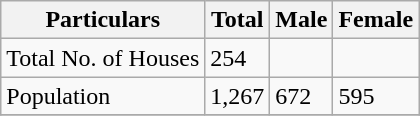<table class="wikitable sortable">
<tr>
<th>Particulars</th>
<th>Total</th>
<th>Male</th>
<th>Female</th>
</tr>
<tr>
<td>Total No. of Houses</td>
<td>254</td>
<td></td>
<td></td>
</tr>
<tr>
<td>Population</td>
<td>1,267</td>
<td>672</td>
<td>595</td>
</tr>
<tr>
</tr>
</table>
